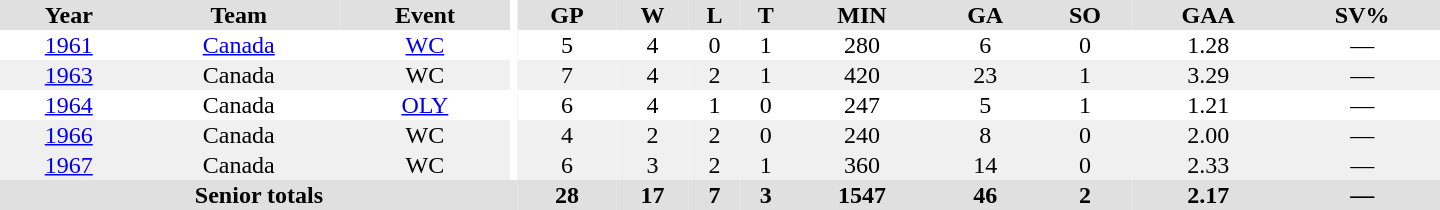<table border="0" cellpadding="1" cellspacing="0" ID="Table3" style="text-align:center; width:60em">
<tr ALIGN="center" bgcolor="#e0e0e0">
<th>Year</th>
<th>Team</th>
<th>Event</th>
<th rowspan="99" bgcolor="#ffffff"></th>
<th>GP</th>
<th>W</th>
<th>L</th>
<th>T</th>
<th>MIN</th>
<th>GA</th>
<th>SO</th>
<th>GAA</th>
<th>SV%</th>
</tr>
<tr>
<td><a href='#'>1961</a></td>
<td><a href='#'>Canada</a></td>
<td><a href='#'>WC</a></td>
<td>5</td>
<td>4</td>
<td>0</td>
<td>1</td>
<td>280</td>
<td>6</td>
<td>0</td>
<td>1.28</td>
<td>—</td>
</tr>
<tr bgcolor="#f0f0f0">
<td><a href='#'>1963</a></td>
<td>Canada</td>
<td>WC</td>
<td>7</td>
<td>4</td>
<td>2</td>
<td>1</td>
<td>420</td>
<td>23</td>
<td>1</td>
<td>3.29</td>
<td>—</td>
</tr>
<tr>
<td><a href='#'>1964</a></td>
<td>Canada</td>
<td><a href='#'>OLY</a></td>
<td>6</td>
<td>4</td>
<td>1</td>
<td>0</td>
<td>247</td>
<td>5</td>
<td>1</td>
<td>1.21</td>
<td>—</td>
</tr>
<tr bgcolor="#f0f0f0">
<td><a href='#'>1966</a></td>
<td>Canada</td>
<td>WC</td>
<td>4</td>
<td>2</td>
<td>2</td>
<td>0</td>
<td>240</td>
<td>8</td>
<td>0</td>
<td>2.00</td>
<td>—</td>
</tr>
<tr bgcolor="#f0f0f0">
<td><a href='#'>1967</a></td>
<td>Canada</td>
<td>WC</td>
<td>6</td>
<td>3</td>
<td>2</td>
<td>1</td>
<td>360</td>
<td>14</td>
<td>0</td>
<td>2.33</td>
<td>—</td>
</tr>
<tr bgcolor="#e0e0e0">
<th colspan=4>Senior totals</th>
<th>28</th>
<th>17</th>
<th>7</th>
<th>3</th>
<th>1547</th>
<th>46</th>
<th>2</th>
<th>2.17</th>
<th>—</th>
</tr>
</table>
